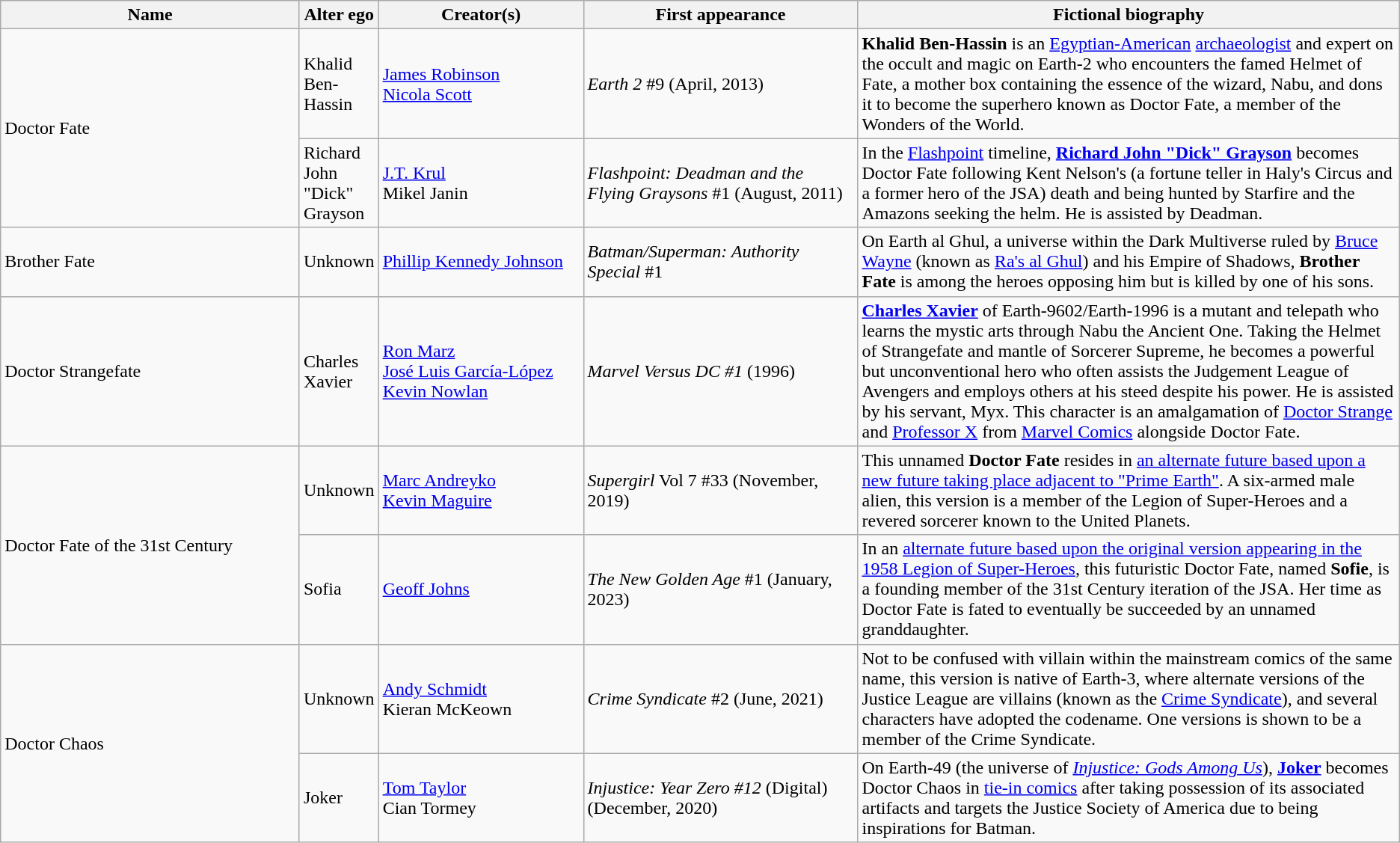<table class="wikitable">
<tr>
<th style="width:22%;">Name</th>
<th>Alter ego</th>
<th style="width:15%;">Creator(s)</th>
<th style="width:20%;">First appearance</th>
<th style="width:40%;">Fictional biography</th>
</tr>
<tr>
<td rowspan="2">Doctor Fate</td>
<td>Khalid Ben-Hassin</td>
<td><a href='#'>James Robinson</a><br><a href='#'>Nicola Scott</a></td>
<td><em>Earth 2</em> #9 (April, 2013)</td>
<td><strong>Khalid Ben-Hassin</strong> is an <a href='#'>Egyptian-American</a> <a href='#'>archaeologist</a> and expert on the occult and magic on Earth-2 who encounters the famed Helmet of Fate, a mother box containing the essence of the wizard, Nabu, and dons it to become the superhero known as Doctor Fate, a member of the Wonders of the World.</td>
</tr>
<tr>
<td>Richard John "Dick" Grayson</td>
<td><a href='#'>J.T. Krul</a><br>Mikel Janin</td>
<td><em>Flashpoint: Deadman and the Flying Graysons</em> #1 (August, 2011)</td>
<td>In the <a href='#'>Flashpoint</a> timeline, <strong><a href='#'>Richard John "Dick" Grayson</a></strong> becomes Doctor Fate following Kent Nelson's (a fortune teller in Haly's Circus and a former hero of the JSA) death and being hunted by Starfire and the Amazons seeking the helm. He is assisted by Deadman.</td>
</tr>
<tr>
<td>Brother Fate</td>
<td>Unknown</td>
<td><a href='#'>Phillip Kennedy Johnson</a></td>
<td><em>Batman/Superman: Authority Special</em> #1</td>
<td>On Earth al Ghul, a universe within the Dark Multiverse ruled by <a href='#'>Bruce Wayne</a> (known as <a href='#'>Ra's al Ghul</a>) and his Empire of Shadows, <strong>Brother</strong> <strong>Fate</strong> is among the heroes opposing him but is killed by one of his sons.</td>
</tr>
<tr>
<td>Doctor Strangefate</td>
<td>Charles Xavier</td>
<td><a href='#'>Ron Marz</a><br><a href='#'>José Luis García-López</a>
<a href='#'>Kevin Nowlan</a></td>
<td><em>Marvel Versus DC #1</em> (1996)</td>
<td><strong><a href='#'>Charles Xavier</a></strong> of Earth-9602/Earth-1996 is a mutant and telepath who learns the mystic arts through Nabu the Ancient One. Taking the Helmet of Strangefate and mantle of Sorcerer Supreme, he becomes a powerful but unconventional hero who often assists the Judgement League of Avengers and employs others at his steed despite his power. He is assisted by his servant, Myx. This character is an amalgamation of <a href='#'>Doctor Strange</a> and <a href='#'>Professor X</a> from <a href='#'>Marvel Comics</a> alongside Doctor Fate.</td>
</tr>
<tr>
<td rowspan="2">Doctor Fate of the 31st Century</td>
<td>Unknown</td>
<td><a href='#'>Marc Andreyko</a><br><a href='#'>Kevin Maguire</a></td>
<td><em>Supergirl</em> Vol 7 #33 (November, 2019)</td>
<td>This unnamed <strong>Doctor Fate</strong> resides in <a href='#'>an alternate future based upon a new future taking place adjacent to "Prime Earth"</a>. A six-armed male alien, this version is a member of the Legion of Super-Heroes and a revered sorcerer known to the United Planets.</td>
</tr>
<tr>
<td>Sofia</td>
<td><a href='#'>Geoff Johns</a></td>
<td><em>The New Golden Age</em> #1 (January, 2023)</td>
<td>In an <a href='#'>alternate future based upon the original version appearing in the 1958 Legion of Super-Heroes</a>, this futuristic Doctor Fate, named <strong>Sofie</strong>, is a founding member of the 31st Century iteration of the JSA. Her time as Doctor Fate is fated to eventually be succeeded by an unnamed granddaughter.</td>
</tr>
<tr>
<td rowspan="2">Doctor Chaos</td>
<td>Unknown</td>
<td><a href='#'>Andy Schmidt</a><br>Kieran McKeown</td>
<td><em>Crime Syndicate</em> #2 (June, 2021)</td>
<td>Not to be confused with villain within the mainstream comics of the same name, this version is native of Earth-3, where alternate versions of the Justice League are villains (known as the <a href='#'>Crime Syndicate</a>), and several characters have adopted the codename. One versions is shown to be a member of the Crime Syndicate.</td>
</tr>
<tr>
<td>Joker</td>
<td><a href='#'>Tom Taylor</a><br>Cian Tormey</td>
<td><em>Injustice: Year Zero #12</em> (Digital)(December, 2020)</td>
<td>On Earth-49 (the universe of <em><a href='#'>Injustice: Gods Among Us</a></em>), <strong><a href='#'>Joker</a></strong> becomes Doctor Chaos in <a href='#'>tie-in comics</a> after taking possession of its associated artifacts and targets the Justice Society of America due to being inspirations for Batman.</td>
</tr>
</table>
